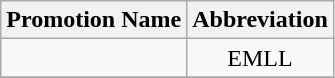<table class="wikitable">
<tr>
<th>Promotion Name</th>
<th>Abbreviation</th>
</tr>
<tr>
<td></td>
<td align=center>EMLL</td>
</tr>
<tr>
</tr>
</table>
